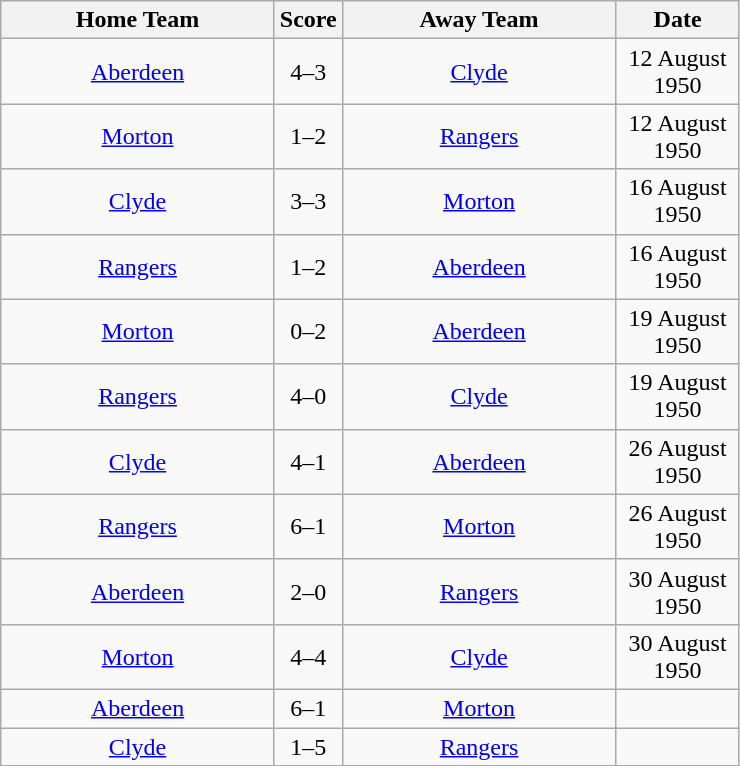<table class="wikitable" style="text-align:center;">
<tr>
<th width=175>Home Team</th>
<th width=20>Score</th>
<th width=175>Away Team</th>
<th width= 75>Date</th>
</tr>
<tr>
<td><a href='#'>Aberdeen</a></td>
<td>4–3</td>
<td><a href='#'>Clyde</a></td>
<td>12 August 1950</td>
</tr>
<tr>
<td><a href='#'>Morton</a></td>
<td>1–2</td>
<td><a href='#'>Rangers</a></td>
<td>12 August 1950</td>
</tr>
<tr>
<td><a href='#'>Clyde</a></td>
<td>3–3</td>
<td><a href='#'>Morton</a></td>
<td>16 August 1950</td>
</tr>
<tr>
<td><a href='#'>Rangers</a></td>
<td>1–2</td>
<td><a href='#'>Aberdeen</a></td>
<td>16 August 1950</td>
</tr>
<tr>
<td><a href='#'>Morton</a></td>
<td>0–2</td>
<td><a href='#'>Aberdeen</a></td>
<td>19 August 1950</td>
</tr>
<tr>
<td><a href='#'>Rangers</a></td>
<td>4–0</td>
<td><a href='#'>Clyde</a></td>
<td>19 August 1950</td>
</tr>
<tr>
<td><a href='#'>Clyde</a></td>
<td>4–1</td>
<td><a href='#'>Aberdeen</a></td>
<td>26 August 1950</td>
</tr>
<tr>
<td><a href='#'>Rangers</a></td>
<td>6–1</td>
<td><a href='#'>Morton</a></td>
<td>26 August 1950</td>
</tr>
<tr>
<td><a href='#'>Aberdeen</a></td>
<td>2–0</td>
<td><a href='#'>Rangers</a></td>
<td>30 August 1950</td>
</tr>
<tr>
<td><a href='#'>Morton</a></td>
<td>4–4</td>
<td><a href='#'>Clyde</a></td>
<td>30 August 1950</td>
</tr>
<tr>
<td><a href='#'>Aberdeen</a></td>
<td>6–1</td>
<td><a href='#'>Morton</a></td>
<td></td>
</tr>
<tr>
<td><a href='#'>Clyde</a></td>
<td>1–5</td>
<td><a href='#'>Rangers</a></td>
<td></td>
</tr>
<tr>
</tr>
</table>
